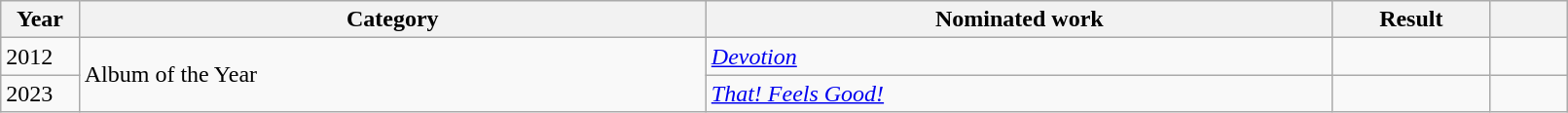<table class="wikitable" style="width:85%;">
<tr>
<th width=5%>Year</th>
<th style="width:40%;">Category</th>
<th style="width:40%;">Nominated work</th>
<th style="width:10%;">Result</th>
<th width=5%></th>
</tr>
<tr>
<td>2012</td>
<td rowspan="2">Album of the Year</td>
<td><em><a href='#'>Devotion</a></em></td>
<td></td>
<td></td>
</tr>
<tr>
<td>2023</td>
<td><em><a href='#'>That! Feels Good!</a></em></td>
<td></td>
<td></td>
</tr>
</table>
